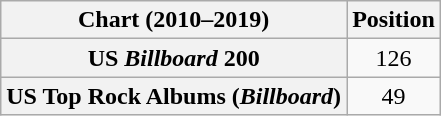<table class="wikitable plainrowheaders" style="text-align:center">
<tr>
<th scope="col">Chart (2010–2019)</th>
<th scope="col">Position</th>
</tr>
<tr>
<th scope="row">US <em>Billboard</em> 200</th>
<td>126</td>
</tr>
<tr>
<th scope="row">US Top Rock Albums (<em>Billboard</em>)</th>
<td>49</td>
</tr>
</table>
